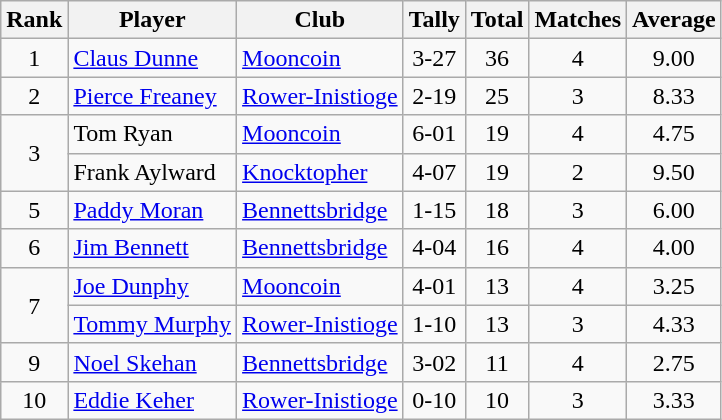<table class="wikitable">
<tr>
<th>Rank</th>
<th>Player</th>
<th>Club</th>
<th>Tally</th>
<th>Total</th>
<th>Matches</th>
<th>Average</th>
</tr>
<tr>
<td rowspan="1" style="text-align:center;">1</td>
<td><a href='#'>Claus Dunne</a></td>
<td><a href='#'>Mooncoin</a></td>
<td align=center>3-27</td>
<td align=center>36</td>
<td align=center>4</td>
<td align=center>9.00</td>
</tr>
<tr>
<td rowspan="1" style="text-align:center;">2</td>
<td><a href='#'>Pierce Freaney</a></td>
<td><a href='#'>Rower-Inistioge</a></td>
<td align=center>2-19</td>
<td align=center>25</td>
<td align=center>3</td>
<td align=center>8.33</td>
</tr>
<tr>
<td rowspan="2" style="text-align:center;">3</td>
<td>Tom Ryan</td>
<td><a href='#'>Mooncoin</a></td>
<td align=center>6-01</td>
<td align=center>19</td>
<td align=center>4</td>
<td align=center>4.75</td>
</tr>
<tr>
<td>Frank Aylward</td>
<td><a href='#'>Knocktopher</a></td>
<td align=center>4-07</td>
<td align=center>19</td>
<td align=center>2</td>
<td align=center>9.50</td>
</tr>
<tr>
<td rowspan="1" style="text-align:center;">5</td>
<td><a href='#'>Paddy Moran</a></td>
<td><a href='#'>Bennettsbridge</a></td>
<td align=center>1-15</td>
<td align=center>18</td>
<td align=center>3</td>
<td align=center>6.00</td>
</tr>
<tr>
<td rowspan="1" style="text-align:center;">6</td>
<td><a href='#'>Jim Bennett</a></td>
<td><a href='#'>Bennettsbridge</a></td>
<td align=center>4-04</td>
<td align=center>16</td>
<td align=center>4</td>
<td align=center>4.00</td>
</tr>
<tr>
<td rowspan="2" style="text-align:center;">7</td>
<td><a href='#'>Joe Dunphy</a></td>
<td><a href='#'>Mooncoin</a></td>
<td align=center>4-01</td>
<td align=center>13</td>
<td align=center>4</td>
<td align=center>3.25</td>
</tr>
<tr>
<td><a href='#'>Tommy Murphy</a></td>
<td><a href='#'>Rower-Inistioge</a></td>
<td align=center>1-10</td>
<td align=center>13</td>
<td align=center>3</td>
<td align=center>4.33</td>
</tr>
<tr>
<td rowspan="1" style="text-align:center;">9</td>
<td><a href='#'>Noel Skehan</a></td>
<td><a href='#'>Bennettsbridge</a></td>
<td align=center>3-02</td>
<td align=center>11</td>
<td align=center>4</td>
<td align=center>2.75</td>
</tr>
<tr>
<td rowspan="1" style="text-align:center;">10</td>
<td><a href='#'>Eddie Keher</a></td>
<td><a href='#'>Rower-Inistioge</a></td>
<td align=center>0-10</td>
<td align=center>10</td>
<td align=center>3</td>
<td align=center>3.33</td>
</tr>
</table>
